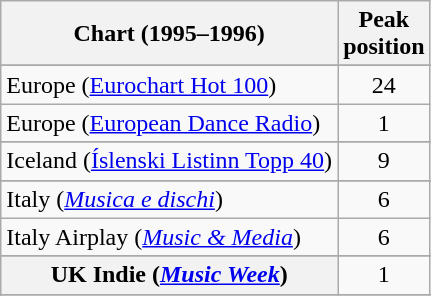<table class="wikitable sortable">
<tr>
<th>Chart (1995–1996)</th>
<th>Peak<br>position</th>
</tr>
<tr>
</tr>
<tr>
</tr>
<tr>
</tr>
<tr>
<td>Europe (<a href='#'>Eurochart Hot 100</a>)</td>
<td align="center">24</td>
</tr>
<tr>
<td>Europe (<a href='#'>European Dance Radio</a>)</td>
<td align="center">1</td>
</tr>
<tr>
</tr>
<tr>
</tr>
<tr>
<td>Iceland (<a href='#'>Íslenski Listinn Topp 40</a>)</td>
<td align="center">9</td>
</tr>
<tr>
</tr>
<tr>
<td>Italy (<em><a href='#'>Musica e dischi</a></em>)</td>
<td align="center">6</td>
</tr>
<tr>
<td>Italy Airplay (<em><a href='#'>Music & Media</a></em>)</td>
<td align="center">6</td>
</tr>
<tr>
</tr>
<tr>
</tr>
<tr>
</tr>
<tr>
</tr>
<tr>
</tr>
<tr>
</tr>
<tr>
</tr>
<tr>
</tr>
<tr>
<th scope="row">UK Indie (<em><a href='#'>Music Week</a></em>)</th>
<td align=center>1</td>
</tr>
<tr>
</tr>
<tr>
</tr>
<tr>
</tr>
<tr>
</tr>
<tr>
</tr>
<tr>
</tr>
</table>
